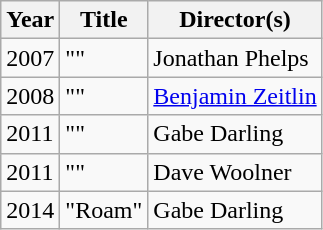<table class="wikitable">
<tr>
<th>Year</th>
<th>Title</th>
<th>Director(s)</th>
</tr>
<tr>
<td>2007</td>
<td>""</td>
<td>Jonathan Phelps</td>
</tr>
<tr>
<td>2008</td>
<td>""</td>
<td><a href='#'>Benjamin Zeitlin</a></td>
</tr>
<tr>
<td>2011</td>
<td>""</td>
<td>Gabe Darling</td>
</tr>
<tr>
<td>2011</td>
<td>""</td>
<td>Dave Woolner</td>
</tr>
<tr>
<td>2014</td>
<td>"Roam"</td>
<td>Gabe Darling</td>
</tr>
</table>
